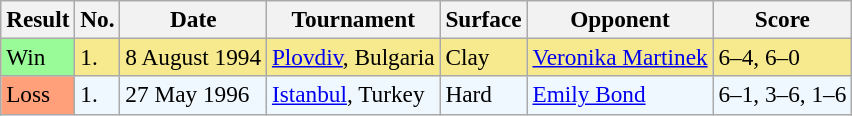<table class="sortable wikitable" style=font-size:97%>
<tr>
<th>Result</th>
<th>No.</th>
<th>Date</th>
<th>Tournament</th>
<th>Surface</th>
<th>Opponent</th>
<th class="unsortable">Score</th>
</tr>
<tr style="background:#f7e98e;">
<td style="background:#98fb98;">Win</td>
<td>1.</td>
<td>8 August 1994</td>
<td><a href='#'>Plovdiv</a>, Bulgaria</td>
<td>Clay</td>
<td> <a href='#'>Veronika Martinek</a></td>
<td>6–4, 6–0</td>
</tr>
<tr style="background:#f0f8ff;">
<td style="background:#ffa07a;">Loss</td>
<td>1.</td>
<td>27 May 1996</td>
<td><a href='#'>Istanbul</a>, Turkey</td>
<td>Hard</td>
<td> <a href='#'>Emily Bond</a></td>
<td>6–1, 3–6, 1–6</td>
</tr>
</table>
